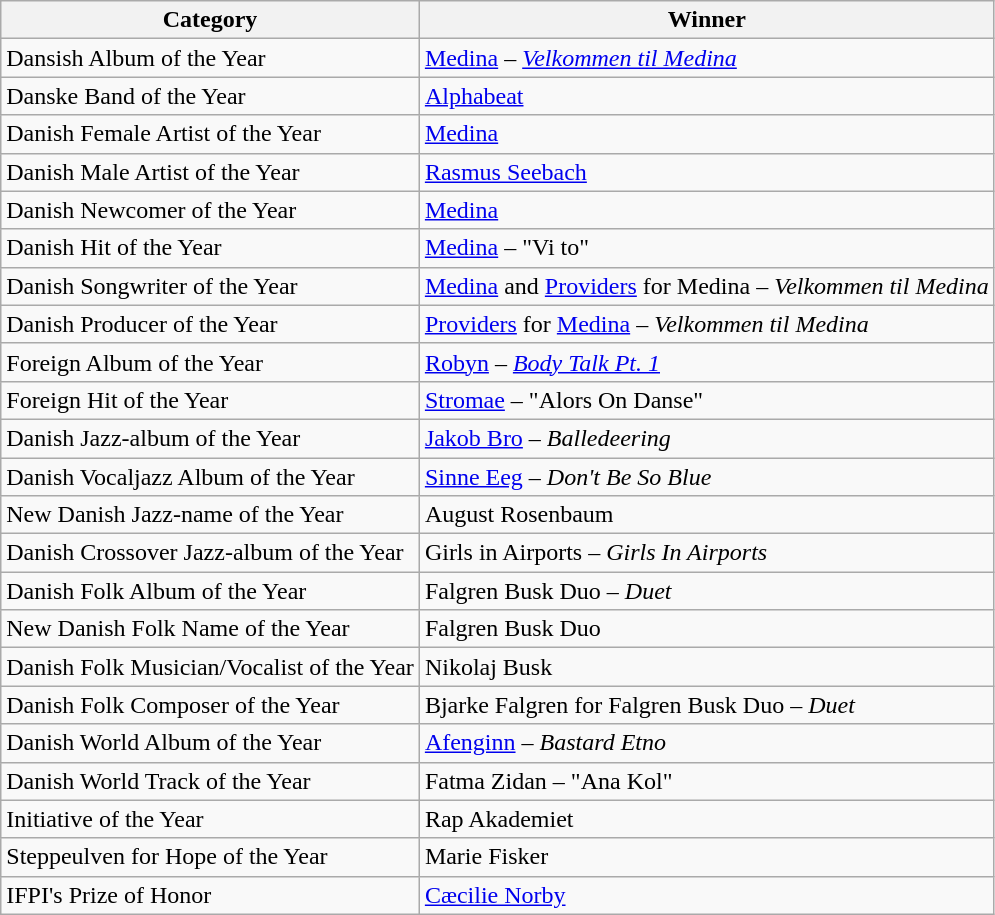<table class="wikitable">
<tr>
<th>Category</th>
<th>Winner</th>
</tr>
<tr>
<td>Dansish Album of the Year</td>
<td><a href='#'>Medina</a> – <em><a href='#'>Velkommen til Medina</a></em></td>
</tr>
<tr>
<td>Danske Band of the Year</td>
<td><a href='#'>Alphabeat</a></td>
</tr>
<tr>
<td>Danish Female Artist of the Year</td>
<td><a href='#'>Medina</a></td>
</tr>
<tr>
<td>Danish Male Artist of the Year</td>
<td><a href='#'>Rasmus Seebach</a></td>
</tr>
<tr>
<td>Danish Newcomer of the Year</td>
<td><a href='#'>Medina</a></td>
</tr>
<tr>
<td>Danish Hit of the Year</td>
<td><a href='#'>Medina</a> – "Vi to"</td>
</tr>
<tr>
<td>Danish Songwriter of the Year</td>
<td><a href='#'>Medina</a> and <a href='#'>Providers</a> for Medina – <em>Velkommen til Medina</em></td>
</tr>
<tr>
<td>Danish Producer of the Year</td>
<td><a href='#'>Providers</a> for <a href='#'>Medina</a> – <em>Velkommen til Medina</em></td>
</tr>
<tr>
<td>Foreign Album of the Year</td>
<td><a href='#'>Robyn</a> – <em><a href='#'>Body Talk Pt. 1</a></em></td>
</tr>
<tr>
<td>Foreign Hit of the Year</td>
<td><a href='#'>Stromae</a> – "Alors On Danse"</td>
</tr>
<tr>
<td>Danish Jazz-album of the Year</td>
<td><a href='#'>Jakob Bro</a> – <em>Balledeering</em></td>
</tr>
<tr>
<td>Danish Vocaljazz Album of the Year</td>
<td><a href='#'>Sinne Eeg</a> – <em>Don't Be So Blue</em></td>
</tr>
<tr>
<td>New Danish Jazz-name of the Year</td>
<td>August Rosenbaum</td>
</tr>
<tr>
<td>Danish Crossover Jazz-album of the Year</td>
<td>Girls in Airports – <em>Girls In Airports</em></td>
</tr>
<tr>
<td>Danish Folk Album of the Year</td>
<td>Falgren Busk Duo – <em>Duet</em></td>
</tr>
<tr>
<td>New Danish Folk Name of the Year</td>
<td>Falgren Busk Duo</td>
</tr>
<tr>
<td>Danish Folk Musician/Vocalist of the Year</td>
<td>Nikolaj Busk</td>
</tr>
<tr>
<td>Danish Folk Composer of the Year</td>
<td>Bjarke Falgren for Falgren Busk Duo – <em>Duet</em></td>
</tr>
<tr>
<td>Danish World Album of the Year</td>
<td><a href='#'>Afenginn</a> – <em>Bastard Etno</em></td>
</tr>
<tr>
<td>Danish World Track of the Year</td>
<td>Fatma Zidan – "Ana Kol"</td>
</tr>
<tr>
<td>Initiative of the Year</td>
<td>Rap Akademiet</td>
</tr>
<tr>
<td>Steppeulven for Hope of the Year</td>
<td>Marie Fisker</td>
</tr>
<tr>
<td>IFPI's Prize of Honor</td>
<td><a href='#'>Cæcilie Norby</a></td>
</tr>
</table>
